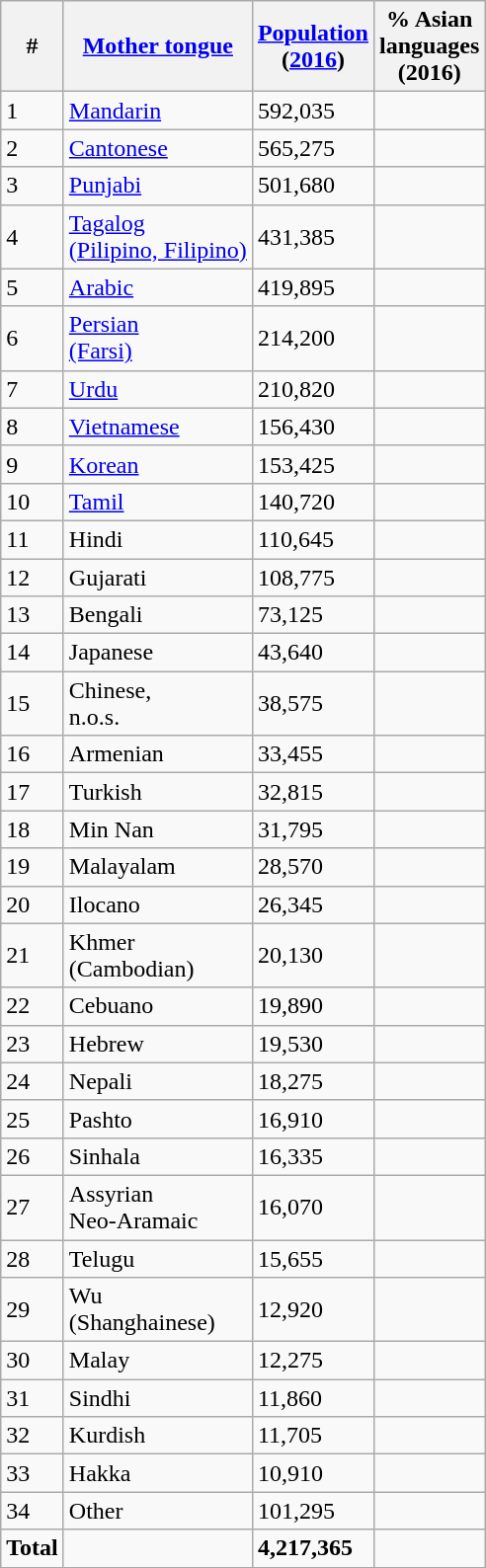<table class="wikitable sortable">
<tr>
<th>#</th>
<th><a href='#'>Mother tongue</a></th>
<th><a href='#'>Population</a><br>(<a href='#'>2016</a>)</th>
<th>% Asian<br>languages<br>(2016)</th>
</tr>
<tr>
<td>1</td>
<td><a href='#'>Mandarin</a></td>
<td>592,035</td>
<td></td>
</tr>
<tr>
<td>2</td>
<td><a href='#'>Cantonese</a></td>
<td>565,275</td>
<td></td>
</tr>
<tr>
<td>3</td>
<td><a href='#'>Punjabi</a></td>
<td>501,680</td>
<td></td>
</tr>
<tr>
<td>4</td>
<td><a href='#'>Tagalog<br>(Pilipino, Filipino)</a></td>
<td>431,385</td>
<td></td>
</tr>
<tr>
<td>5</td>
<td><a href='#'>Arabic</a></td>
<td>419,895</td>
<td></td>
</tr>
<tr>
<td>6</td>
<td><a href='#'>Persian<br>(Farsi)</a></td>
<td>214,200</td>
<td></td>
</tr>
<tr>
<td>7</td>
<td><a href='#'>Urdu</a></td>
<td>210,820</td>
<td></td>
</tr>
<tr>
<td>8</td>
<td><a href='#'>Vietnamese</a></td>
<td>156,430</td>
<td></td>
</tr>
<tr>
<td>9</td>
<td><a href='#'>Korean</a></td>
<td>153,425</td>
<td></td>
</tr>
<tr>
<td>10</td>
<td><a href='#'>Tamil</a></td>
<td>140,720</td>
<td></td>
</tr>
<tr>
<td>11</td>
<td>Hindi</td>
<td>110,645</td>
<td></td>
</tr>
<tr>
<td>12</td>
<td>Gujarati</td>
<td>108,775</td>
<td></td>
</tr>
<tr>
<td>13</td>
<td>Bengali</td>
<td>73,125</td>
<td></td>
</tr>
<tr>
<td>14</td>
<td>Japanese</td>
<td>43,640</td>
<td></td>
</tr>
<tr>
<td>15</td>
<td>Chinese,<br>n.o.s.</td>
<td>38,575</td>
<td></td>
</tr>
<tr>
<td>16</td>
<td>Armenian</td>
<td>33,455</td>
<td></td>
</tr>
<tr>
<td>17</td>
<td>Turkish</td>
<td>32,815</td>
<td></td>
</tr>
<tr>
<td>18</td>
<td>Min Nan</td>
<td>31,795</td>
<td></td>
</tr>
<tr>
<td>19</td>
<td>Malayalam</td>
<td>28,570</td>
<td></td>
</tr>
<tr>
<td>20</td>
<td>Ilocano</td>
<td>26,345</td>
<td></td>
</tr>
<tr>
<td>21</td>
<td>Khmer<br>(Cambodian)</td>
<td>20,130</td>
<td></td>
</tr>
<tr>
<td>22</td>
<td>Cebuano</td>
<td>19,890</td>
<td></td>
</tr>
<tr>
<td>23</td>
<td>Hebrew</td>
<td>19,530</td>
<td></td>
</tr>
<tr>
<td>24</td>
<td>Nepali</td>
<td>18,275</td>
<td></td>
</tr>
<tr>
<td>25</td>
<td>Pashto</td>
<td>16,910</td>
<td></td>
</tr>
<tr>
<td>26</td>
<td>Sinhala</td>
<td>16,335</td>
<td></td>
</tr>
<tr>
<td>27</td>
<td>Assyrian<br>Neo-Aramaic</td>
<td>16,070</td>
<td></td>
</tr>
<tr>
<td>28</td>
<td>Telugu</td>
<td>15,655</td>
<td></td>
</tr>
<tr>
<td>29</td>
<td>Wu<br>(Shanghainese)</td>
<td>12,920</td>
<td></td>
</tr>
<tr>
<td>30</td>
<td>Malay</td>
<td>12,275</td>
<td></td>
</tr>
<tr>
<td>31</td>
<td>Sindhi</td>
<td>11,860</td>
<td></td>
</tr>
<tr>
<td>32</td>
<td>Kurdish</td>
<td>11,705</td>
<td></td>
</tr>
<tr>
<td>33</td>
<td>Hakka</td>
<td>10,910</td>
<td></td>
</tr>
<tr>
<td>34</td>
<td>Other</td>
<td>101,295</td>
<td></td>
</tr>
<tr>
<td><strong>Total</strong></td>
<td></td>
<td><strong>4,217,365</strong></td>
<td><strong></strong></td>
</tr>
<tr>
</tr>
</table>
